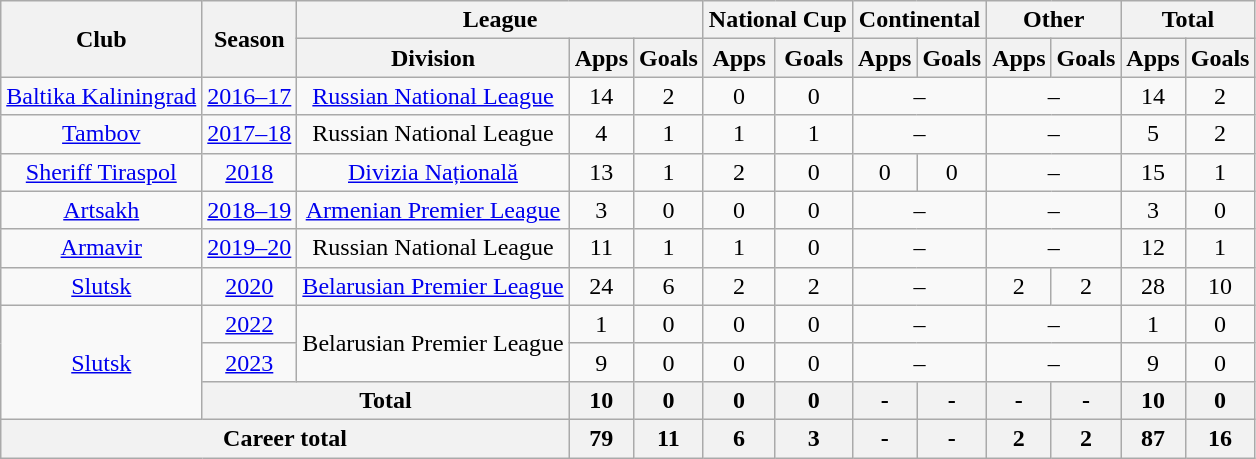<table class="wikitable" style="text-align: center;">
<tr>
<th rowspan="2">Club</th>
<th rowspan="2">Season</th>
<th colspan="3">League</th>
<th colspan="2">National Cup</th>
<th colspan="2">Continental</th>
<th colspan="2">Other</th>
<th colspan="2">Total</th>
</tr>
<tr>
<th>Division</th>
<th>Apps</th>
<th>Goals</th>
<th>Apps</th>
<th>Goals</th>
<th>Apps</th>
<th>Goals</th>
<th>Apps</th>
<th>Goals</th>
<th>Apps</th>
<th>Goals</th>
</tr>
<tr>
<td valign="center"><a href='#'>Baltika Kaliningrad</a></td>
<td><a href='#'>2016–17</a></td>
<td><a href='#'>Russian National League</a></td>
<td>14</td>
<td>2</td>
<td>0</td>
<td>0</td>
<td colspan="2">–</td>
<td colspan="2">–</td>
<td>14</td>
<td>2</td>
</tr>
<tr>
<td valign="center"><a href='#'>Tambov</a></td>
<td><a href='#'>2017–18</a></td>
<td>Russian National League</td>
<td>4</td>
<td>1</td>
<td>1</td>
<td>1</td>
<td colspan="2">–</td>
<td colspan="2">–</td>
<td>5</td>
<td>2</td>
</tr>
<tr>
<td valign="center"><a href='#'>Sheriff Tiraspol</a></td>
<td><a href='#'>2018</a></td>
<td><a href='#'>Divizia Națională</a></td>
<td>13</td>
<td>1</td>
<td>2</td>
<td>0</td>
<td>0</td>
<td>0</td>
<td colspan="2">–</td>
<td>15</td>
<td>1</td>
</tr>
<tr>
<td valign="center"><a href='#'>Artsakh</a></td>
<td><a href='#'>2018–19</a></td>
<td><a href='#'>Armenian Premier League</a></td>
<td>3</td>
<td>0</td>
<td>0</td>
<td>0</td>
<td colspan="2">–</td>
<td colspan="2">–</td>
<td>3</td>
<td>0</td>
</tr>
<tr>
<td valign="center"><a href='#'>Armavir</a></td>
<td><a href='#'>2019–20</a></td>
<td>Russian National League</td>
<td>11</td>
<td>1</td>
<td>1</td>
<td>0</td>
<td colspan="2">–</td>
<td colspan="2">–</td>
<td>12</td>
<td>1</td>
</tr>
<tr>
<td valign="center"><a href='#'>Slutsk</a></td>
<td><a href='#'>2020</a></td>
<td><a href='#'>Belarusian Premier League</a></td>
<td>24</td>
<td>6</td>
<td>2</td>
<td>2</td>
<td colspan="2">–</td>
<td>2</td>
<td>2</td>
<td>28</td>
<td>10</td>
</tr>
<tr>
<td rowspan="3" valign="center"><a href='#'>Slutsk</a></td>
<td><a href='#'>2022</a></td>
<td rowspan="2">Belarusian Premier League</td>
<td>1</td>
<td>0</td>
<td>0</td>
<td>0</td>
<td colspan="2">–</td>
<td colspan="2">–</td>
<td>1</td>
<td>0</td>
</tr>
<tr>
<td><a href='#'>2023</a></td>
<td>9</td>
<td>0</td>
<td>0</td>
<td>0</td>
<td colspan="2">–</td>
<td colspan="2">–</td>
<td>9</td>
<td>0</td>
</tr>
<tr>
<th colspan="2">Total</th>
<th>10</th>
<th>0</th>
<th>0</th>
<th>0</th>
<th>-</th>
<th>-</th>
<th>-</th>
<th>-</th>
<th>10</th>
<th>0</th>
</tr>
<tr>
<th colspan="3">Career total</th>
<th>79</th>
<th>11</th>
<th>6</th>
<th>3</th>
<th>-</th>
<th>-</th>
<th>2</th>
<th>2</th>
<th>87</th>
<th>16</th>
</tr>
</table>
